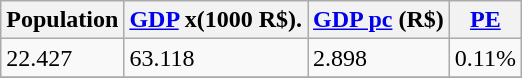<table class="wikitable" border="1">
<tr>
<th>Population </th>
<th><a href='#'>GDP</a> x(1000 R$).</th>
<th><a href='#'>GDP pc</a> (R$)</th>
<th><a href='#'>PE</a></th>
</tr>
<tr>
<td>22.427</td>
<td>63.118</td>
<td>2.898</td>
<td>0.11%</td>
</tr>
<tr>
</tr>
</table>
